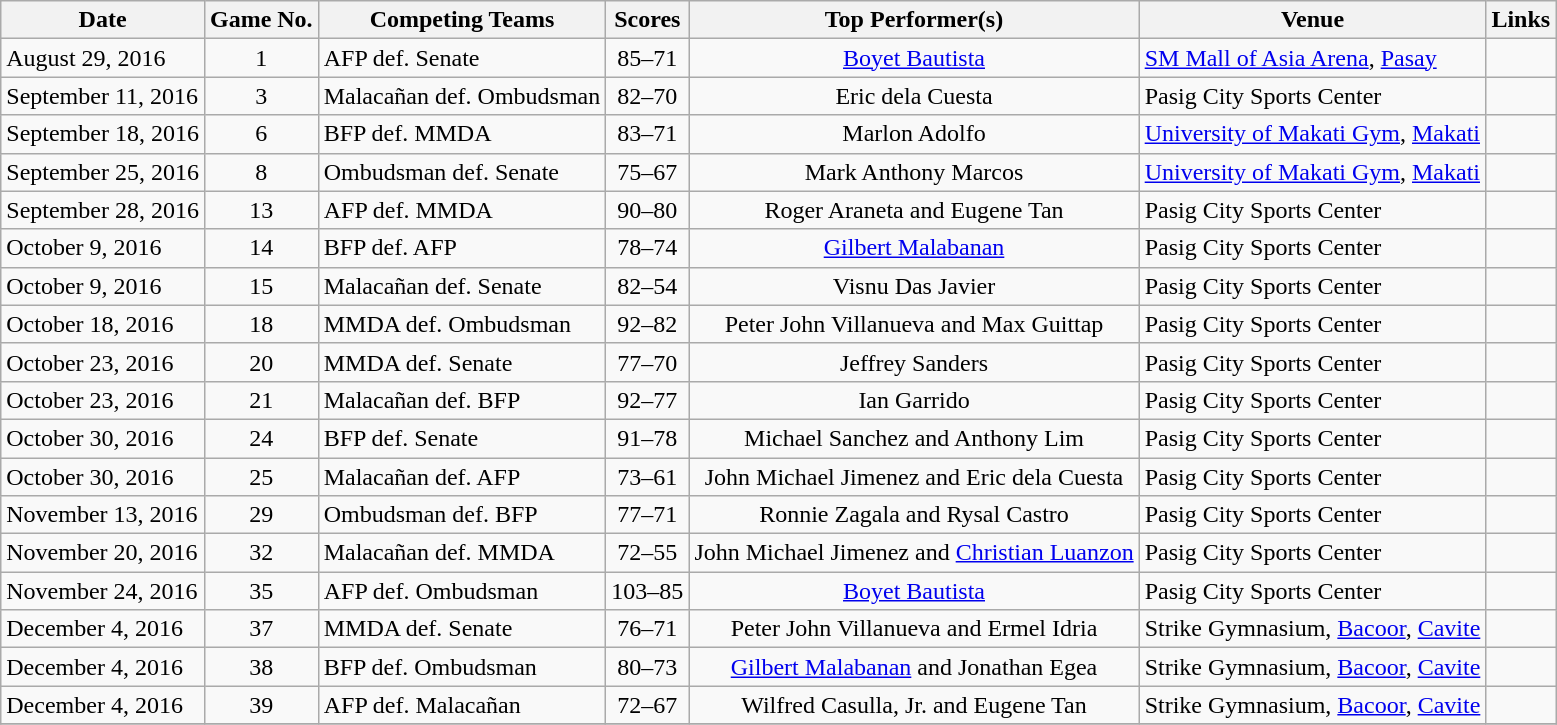<table class="wikitable sortable" border="1">
<tr>
<th>Date</th>
<th>Game No.</th>
<th>Competing Teams</th>
<th>Scores</th>
<th>Top Performer(s)</th>
<th>Venue</th>
<th>Links</th>
</tr>
<tr>
<td>August 29, 2016</td>
<td style="text-align:center;">1 </td>
<td>AFP def. Senate</td>
<td style="text-align:center;">85–71</td>
<td style="text-align:center;"><a href='#'>Boyet Bautista</a></td>
<td><a href='#'>SM Mall of Asia Arena</a>, <a href='#'>Pasay</a></td>
<td> </td>
</tr>
<tr>
<td>September 11, 2016</td>
<td style="text-align:center;">3</td>
<td>Malacañan def. Ombudsman</td>
<td style="text-align:center;">82–70</td>
<td style="text-align:center;">Eric dela Cuesta</td>
<td>Pasig City Sports Center</td>
<td> </td>
</tr>
<tr>
<td>September 18, 2016</td>
<td style="text-align:center;">6</td>
<td>BFP def. MMDA</td>
<td style="text-align:center;">83–71</td>
<td style="text-align:center;">Marlon Adolfo</td>
<td><a href='#'>University of Makati Gym</a>, <a href='#'>Makati</a></td>
<td> </td>
</tr>
<tr>
<td>September 25, 2016</td>
<td style="text-align:center;">8</td>
<td>Ombudsman def. Senate</td>
<td style="text-align:center;">75–67</td>
<td style="text-align:center;">Mark Anthony Marcos</td>
<td><a href='#'>University of Makati Gym</a>, <a href='#'>Makati</a></td>
<td> </td>
</tr>
<tr>
<td>September 28, 2016</td>
<td style="text-align:center;">13</td>
<td>AFP def. MMDA</td>
<td style="text-align:center;">90–80</td>
<td style="text-align:center;">Roger Araneta and Eugene Tan</td>
<td>Pasig City Sports Center</td>
<td>  </td>
</tr>
<tr>
<td>October 9, 2016</td>
<td style="text-align:center;">14</td>
<td>BFP def. AFP</td>
<td style="text-align:center;">78–74</td>
<td style="text-align:center;"><a href='#'>Gilbert Malabanan</a></td>
<td>Pasig City Sports Center</td>
<td> </td>
</tr>
<tr>
<td>October 9, 2016</td>
<td style="text-align:center;">15</td>
<td>Malacañan def. Senate</td>
<td style="text-align:center;">82–54</td>
<td style="text-align:center;">Visnu Das Javier</td>
<td>Pasig City Sports Center</td>
<td> </td>
</tr>
<tr>
<td>October 18, 2016</td>
<td style="text-align:center;">18</td>
<td>MMDA def. Ombudsman</td>
<td style="text-align:center;">92–82</td>
<td style="text-align:center;">Peter John Villanueva and Max Guittap</td>
<td>Pasig City Sports Center</td>
<td>   </td>
</tr>
<tr>
<td>October 23, 2016</td>
<td style="text-align:center;">20</td>
<td>MMDA def. Senate</td>
<td style="text-align:center;">77–70</td>
<td style="text-align:center;">Jeffrey Sanders</td>
<td>Pasig City Sports Center</td>
<td>   </td>
</tr>
<tr>
<td>October 23, 2016</td>
<td style="text-align:center;">21</td>
<td>Malacañan def. BFP</td>
<td style="text-align:center;">92–77</td>
<td style="text-align:center;">Ian Garrido</td>
<td>Pasig City Sports Center</td>
<td>   </td>
</tr>
<tr>
<td>October 30, 2016</td>
<td style="text-align:center;">24</td>
<td>BFP def. Senate</td>
<td style="text-align:center;">91–78</td>
<td style="text-align:center;">Michael Sanchez and Anthony Lim</td>
<td>Pasig City Sports Center</td>
<td>   </td>
</tr>
<tr>
<td>October 30, 2016</td>
<td style="text-align:center;">25</td>
<td>Malacañan def. AFP</td>
<td style="text-align:center;">73–61</td>
<td style="text-align:center;">John Michael Jimenez and Eric dela Cuesta</td>
<td>Pasig City Sports Center</td>
<td>   </td>
</tr>
<tr>
<td>November 13, 2016</td>
<td style="text-align:center;">29</td>
<td>Ombudsman def. BFP</td>
<td style="text-align:center;">77–71</td>
<td style="text-align:center;">Ronnie Zagala and Rysal Castro</td>
<td>Pasig City Sports Center</td>
<td>   </td>
</tr>
<tr>
<td>November 20, 2016</td>
<td style="text-align:center;">32</td>
<td>Malacañan def. MMDA</td>
<td style="text-align:center;">72–55</td>
<td style="text-align:center;">John Michael Jimenez and <a href='#'>Christian Luanzon</a></td>
<td>Pasig City Sports Center</td>
<td>   </td>
</tr>
<tr>
<td>November 24, 2016</td>
<td style="text-align:center;">35</td>
<td>AFP def. Ombudsman</td>
<td style="text-align:center;">103–85</td>
<td style="text-align:center;"><a href='#'>Boyet Bautista</a></td>
<td>Pasig City Sports Center</td>
<td>   </td>
</tr>
<tr>
<td>December 4, 2016</td>
<td style="text-align:center;">37</td>
<td>MMDA def. Senate</td>
<td style="text-align:center;">76–71</td>
<td style="text-align:center;">Peter John Villanueva and Ermel Idria</td>
<td>Strike Gymnasium, <a href='#'>Bacoor</a>, <a href='#'>Cavite</a></td>
<td>   </td>
</tr>
<tr>
<td>December 4, 2016</td>
<td style="text-align:center;">38</td>
<td>BFP def. Ombudsman</td>
<td style="text-align:center;">80–73</td>
<td style="text-align:center;"><a href='#'>Gilbert Malabanan</a> and Jonathan Egea</td>
<td>Strike Gymnasium, <a href='#'>Bacoor</a>, <a href='#'>Cavite</a></td>
<td>   </td>
</tr>
<tr>
<td>December 4, 2016</td>
<td style="text-align:center;">39</td>
<td>AFP def. Malacañan</td>
<td style="text-align:center;">72–67</td>
<td style="text-align:center;">Wilfred Casulla, Jr. and Eugene Tan</td>
<td>Strike Gymnasium, <a href='#'>Bacoor</a>, <a href='#'>Cavite</a></td>
<td>   </td>
</tr>
<tr>
</tr>
</table>
